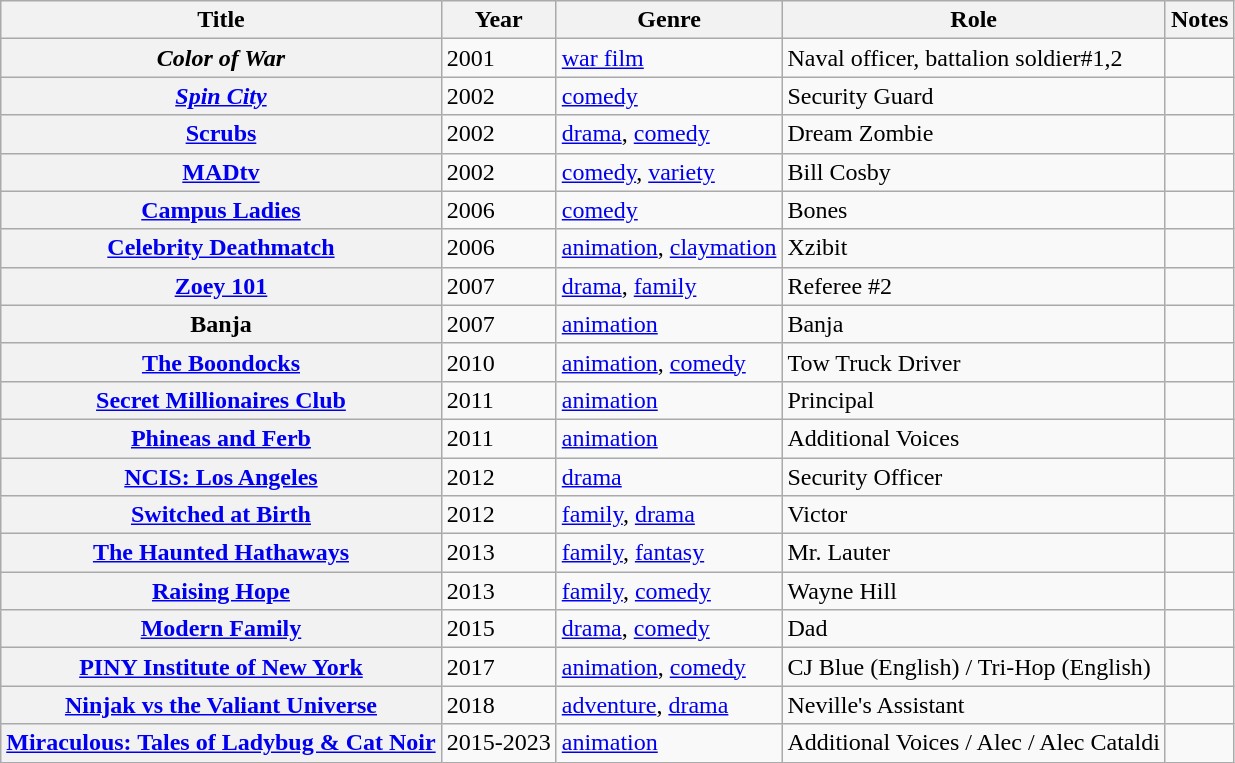<table class="wikitable plainrowheaders sortable">
<tr>
<th scope="col">Title</th>
<th scope="col">Year</th>
<th scope="col">Genre</th>
<th scope="col">Role</th>
<th scope="col" class="unsortable">Notes</th>
</tr>
<tr>
<th scope="row"><em>Color of War</em></th>
<td>2001</td>
<td><a href='#'>war film</a></td>
<td>Naval officer, battalion soldier#1,2</td>
<td></td>
</tr>
<tr>
<th scope="row"><em><a href='#'>Spin City</a></em></th>
<td>2002</td>
<td><a href='#'>comedy</a></td>
<td>Security Guard</td>
<td></td>
</tr>
<tr>
<th scope="row"><a href='#'>Scrubs</a></th>
<td>2002</td>
<td><a href='#'>drama</a>, <a href='#'>comedy</a></td>
<td>Dream Zombie</td>
<td></td>
</tr>
<tr>
<th scope="row"><a href='#'>MADtv</a></th>
<td>2002</td>
<td><a href='#'>comedy</a>, <a href='#'>variety</a></td>
<td>Bill Cosby</td>
<td></td>
</tr>
<tr>
<th scope="row"><a href='#'>Campus Ladies</a></th>
<td>2006</td>
<td><a href='#'>comedy</a></td>
<td>Bones</td>
<td></td>
</tr>
<tr>
<th scope="row"><a href='#'>Celebrity Deathmatch</a></th>
<td>2006</td>
<td><a href='#'>animation</a>, <a href='#'>claymation</a></td>
<td>Xzibit</td>
<td></td>
</tr>
<tr>
<th scope="row"><a href='#'>Zoey 101</a></th>
<td>2007</td>
<td><a href='#'>drama</a>, <a href='#'>family</a></td>
<td>Referee #2</td>
<td></td>
</tr>
<tr>
<th scope="row">Banja</th>
<td>2007</td>
<td><a href='#'>animation</a></td>
<td>Banja</td>
<td></td>
</tr>
<tr>
<th scope="row"><a href='#'>The Boondocks</a></th>
<td>2010</td>
<td><a href='#'>animation</a>, <a href='#'>comedy</a></td>
<td>Tow Truck Driver</td>
<td></td>
</tr>
<tr>
<th scope="row"><a href='#'>Secret Millionaires Club</a></th>
<td>2011</td>
<td><a href='#'>animation</a></td>
<td>Principal</td>
<td></td>
</tr>
<tr>
<th scope="row"><a href='#'>Phineas and Ferb</a></th>
<td>2011</td>
<td><a href='#'>animation</a></td>
<td>Additional Voices</td>
<td></td>
</tr>
<tr>
<th scope="row"><a href='#'>NCIS: Los Angeles</a></th>
<td>2012</td>
<td><a href='#'>drama</a></td>
<td>Security Officer</td>
<td></td>
</tr>
<tr>
<th scope="row"><a href='#'>Switched at Birth</a></th>
<td>2012</td>
<td><a href='#'>family</a>, <a href='#'>drama</a></td>
<td>Victor</td>
<td></td>
</tr>
<tr>
<th scope="row"><a href='#'>The Haunted Hathaways</a></th>
<td>2013</td>
<td><a href='#'>family</a>, <a href='#'>fantasy</a></td>
<td>Mr. Lauter</td>
<td></td>
</tr>
<tr>
<th scope="row"><a href='#'>Raising Hope</a></th>
<td>2013</td>
<td><a href='#'>family</a>, <a href='#'>comedy</a></td>
<td>Wayne Hill</td>
<td></td>
</tr>
<tr>
<th scope="row"><a href='#'>Modern Family</a></th>
<td>2015</td>
<td><a href='#'>drama</a>, <a href='#'>comedy</a></td>
<td>Dad</td>
<td></td>
</tr>
<tr>
<th scope="row"><a href='#'>PINY Institute of New York</a></th>
<td>2017</td>
<td><a href='#'>animation</a>, <a href='#'>comedy</a></td>
<td>CJ Blue (English) / Tri-Hop (English)</td>
<td></td>
</tr>
<tr>
<th scope="row"><a href='#'>Ninjak vs the Valiant Universe</a></th>
<td>2018</td>
<td><a href='#'>adventure</a>, <a href='#'>drama</a></td>
<td>Neville's Assistant</td>
<td></td>
</tr>
<tr>
<th scope="row"><a href='#'>Miraculous: Tales of Ladybug & Cat Noir</a></th>
<td>2015-2023</td>
<td><a href='#'>animation</a></td>
<td>Additional Voices / Alec / Alec Cataldi</td>
</tr>
</table>
